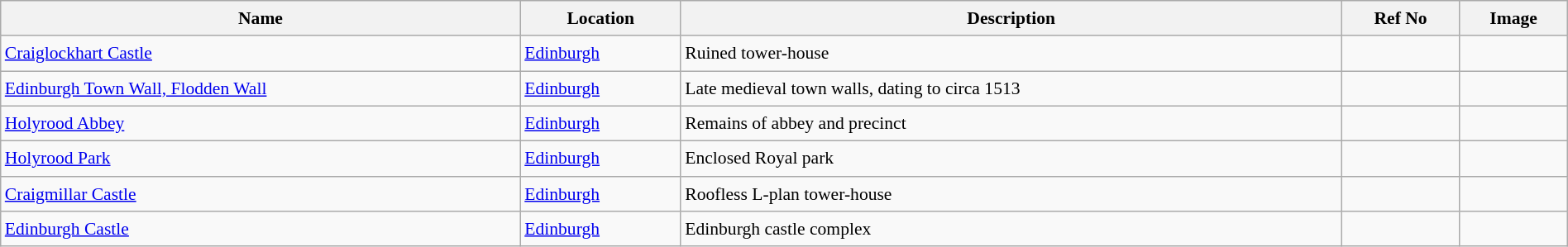<table class="wikitable sortable" style="font-size: 90%;width:100%;border:0px;text-align:left;line-height:150%;">
<tr>
<th>Name</th>
<th>Location</th>
<th class="unsortable">Description</th>
<th>Ref No</th>
<th class="unsortable">Image</th>
</tr>
<tr>
<td><a href='#'>Craiglockhart Castle</a></td>
<td><a href='#'>Edinburgh</a></td>
<td>Ruined tower-house</td>
<td></td>
<td></td>
</tr>
<tr>
<td><a href='#'>Edinburgh Town Wall, Flodden Wall</a></td>
<td><a href='#'>Edinburgh</a></td>
<td>Late medieval town walls, dating to circa 1513</td>
<td></td>
<td></td>
</tr>
<tr>
<td><a href='#'>Holyrood Abbey</a></td>
<td><a href='#'>Edinburgh</a></td>
<td>Remains of abbey and precinct</td>
<td></td>
<td></td>
</tr>
<tr>
<td><a href='#'>Holyrood Park</a></td>
<td><a href='#'>Edinburgh</a></td>
<td>Enclosed Royal park</td>
<td></td>
<td></td>
</tr>
<tr>
<td><a href='#'>Craigmillar Castle</a></td>
<td><a href='#'>Edinburgh</a></td>
<td>Roofless L-plan tower-house</td>
<td></td>
<td></td>
</tr>
<tr>
<td><a href='#'>Edinburgh Castle</a></td>
<td><a href='#'>Edinburgh</a></td>
<td>Edinburgh castle complex</td>
<td></td>
<td></td>
</tr>
</table>
